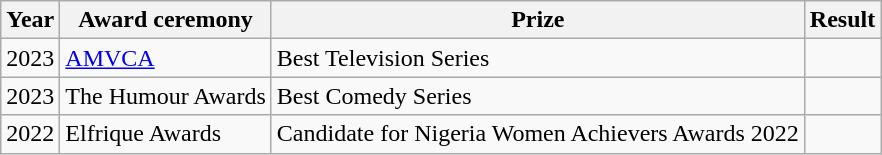<table class ="wikitable">
<tr>
<th>Year</th>
<th>Award ceremony</th>
<th>Prize</th>
<th>Result</th>
</tr>
<tr>
<td>2023</td>
<td><a href='#'>AMVCA</a></td>
<td>Best Television Series</td>
<td></td>
</tr>
<tr>
<td>2023</td>
<td>The Humour Awards</td>
<td>Best Comedy Series</td>
<td></td>
</tr>
<tr>
<td>2022</td>
<td>Elfrique Awards</td>
<td>Candidate for Nigeria Women Achievers Awards 2022</td>
<td></td>
</tr>
</table>
